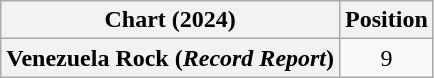<table class="wikitable sortable plainrowheaders" style="text-align:center">
<tr>
<th scope="col">Chart (2024)</th>
<th scope="col">Position</th>
</tr>
<tr>
<th scope="row">Venezuela Rock (<em>Record Report</em>)</th>
<td>9</td>
</tr>
</table>
